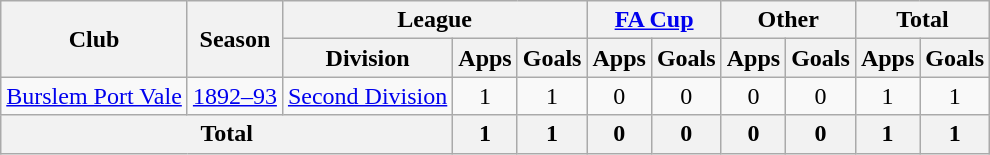<table class="wikitable" style="text-align:center">
<tr>
<th rowspan="2">Club</th>
<th rowspan="2">Season</th>
<th colspan="3">League</th>
<th colspan="2"><a href='#'>FA Cup</a></th>
<th colspan="2">Other</th>
<th colspan="2">Total</th>
</tr>
<tr>
<th>Division</th>
<th>Apps</th>
<th>Goals</th>
<th>Apps</th>
<th>Goals</th>
<th>Apps</th>
<th>Goals</th>
<th>Apps</th>
<th>Goals</th>
</tr>
<tr>
<td rowspan="1"><a href='#'>Burslem Port Vale</a></td>
<td><a href='#'>1892–93</a></td>
<td rowspan="1"><a href='#'>Second Division</a></td>
<td>1</td>
<td>1</td>
<td>0</td>
<td>0</td>
<td>0</td>
<td>0</td>
<td>1</td>
<td>1</td>
</tr>
<tr>
<th colspan="3">Total</th>
<th>1</th>
<th>1</th>
<th>0</th>
<th>0</th>
<th>0</th>
<th>0</th>
<th>1</th>
<th>1</th>
</tr>
</table>
